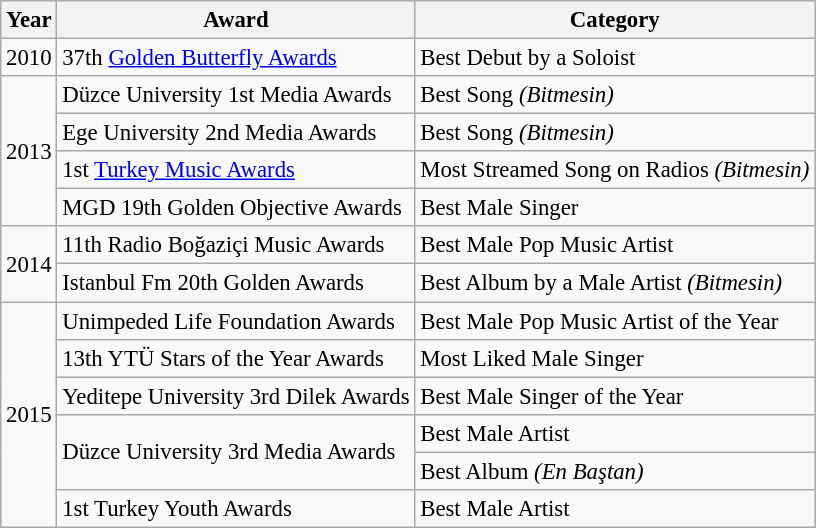<table class="wikitable" style="font-size: 95%;">
<tr>
<th>Year</th>
<th>Award</th>
<th>Category</th>
</tr>
<tr>
<td>2010</td>
<td>37th <a href='#'>Golden Butterfly Awards</a></td>
<td>Best Debut by a Soloist</td>
</tr>
<tr>
<td rowspan=4>2013</td>
<td>Düzce University 1st Media Awards</td>
<td>Best Song <em>(Bitmesin)</em></td>
</tr>
<tr>
<td>Ege University 2nd Media Awards</td>
<td>Best Song <em>(Bitmesin)</em></td>
</tr>
<tr>
<td>1st <a href='#'>Turkey Music Awards</a></td>
<td>Most Streamed Song on Radios <em>(Bitmesin)</em></td>
</tr>
<tr>
<td>MGD 19th Golden Objective Awards</td>
<td>Best Male Singer</td>
</tr>
<tr>
<td rowspan=2>2014</td>
<td>11th Radio Boğaziçi Music Awards</td>
<td>Best Male Pop Music Artist</td>
</tr>
<tr>
<td>Istanbul Fm 20th Golden Awards</td>
<td>Best Album by a Male Artist <em>(Bitmesin)</em></td>
</tr>
<tr>
<td rowspan=6>2015</td>
<td>Unimpeded Life Foundation Awards</td>
<td>Best Male Pop Music Artist of the Year</td>
</tr>
<tr>
<td>13th YTÜ Stars of the Year Awards</td>
<td>Most Liked Male Singer</td>
</tr>
<tr>
<td>Yeditepe University 3rd Dilek Awards</td>
<td>Best Male Singer of the Year</td>
</tr>
<tr>
<td rowspan=2>Düzce University 3rd Media Awards</td>
<td>Best Male Artist</td>
</tr>
<tr>
<td>Best Album <em>(En Baştan)</em></td>
</tr>
<tr>
<td>1st Turkey Youth Awards</td>
<td>Best Male Artist</td>
</tr>
</table>
